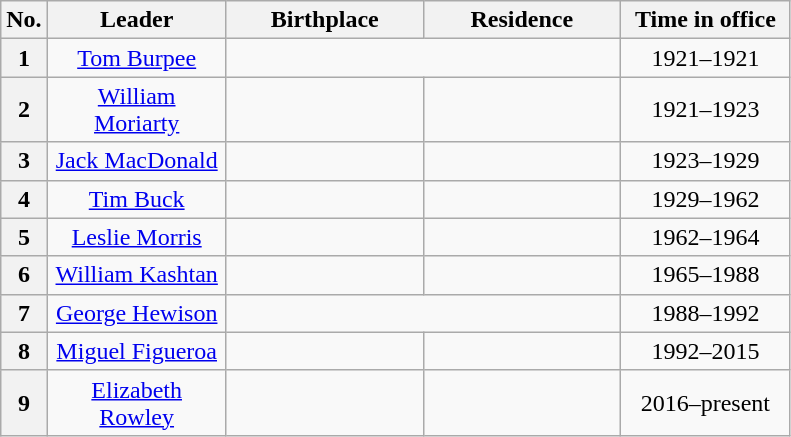<table class="wikitable" style="text-align:center;">
<tr>
<th>No.</th>
<th width = 112px>Leader<br></th>
<th width = 124px>Birthplace</th>
<th width = 124px>Residence</th>
<th width = 106px>Time in office<br></th>
</tr>
<tr>
<th>1</th>
<td><a href='#'>Tom Burpee</a><br></td>
<td colspan="2"></td>
<td>1921–1921<br></td>
</tr>
<tr>
<th>2</th>
<td><a href='#'>William Moriarty</a><br></td>
<td></td>
<td></td>
<td>1921–1923<br></td>
</tr>
<tr>
<th>3</th>
<td><a href='#'>Jack MacDonald</a><br></td>
<td></td>
<td></td>
<td>1923–1929<br></td>
</tr>
<tr>
<th>4</th>
<td><a href='#'>Tim Buck</a><br></td>
<td></td>
<td></td>
<td>1929–1962<br></td>
</tr>
<tr>
<th>5</th>
<td><a href='#'>Leslie Morris</a><br></td>
<td></td>
<td></td>
<td>1962–1964<br></td>
</tr>
<tr>
<th>6</th>
<td><a href='#'>William Kashtan</a><br></td>
<td></td>
<td></td>
<td>1965–1988<br></td>
</tr>
<tr>
<th>7</th>
<td><a href='#'>George Hewison</a><br></td>
<td colspan="2"></td>
<td>1988–1992<br></td>
</tr>
<tr>
<th>8</th>
<td><a href='#'>Miguel Figueroa</a><br></td>
<td></td>
<td></td>
<td>1992–2015<br></td>
</tr>
<tr>
<th>9</th>
<td><a href='#'>Elizabeth Rowley</a><br></td>
<td></td>
<td></td>
<td>2016–present<br></td>
</tr>
</table>
